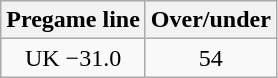<table class="wikitable">
<tr align="center">
<th style=>Pregame line</th>
<th style=>Over/under</th>
</tr>
<tr align="center">
<td>UK −31.0</td>
<td>54</td>
</tr>
</table>
